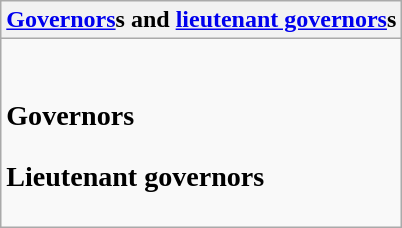<table class="wikitable collapsible collapsed">
<tr>
<th><a href='#'>Governors</a>s and <a href='#'>lieutenant governors</a>s</th>
</tr>
<tr>
<td><br><h3>Governors</h3><h3>Lieutenant governors</h3></td>
</tr>
</table>
